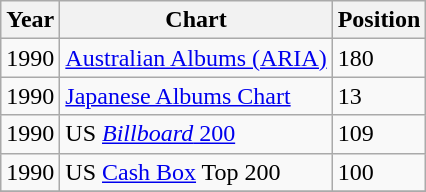<table class="wikitable sortable plainrowheaders">
<tr>
<th>Year</th>
<th>Chart</th>
<th>Position</th>
</tr>
<tr>
<td>1990</td>
<td><a href='#'>Australian Albums (ARIA)</a></td>
<td>180</td>
</tr>
<tr>
<td>1990</td>
<td><a href='#'>Japanese Albums Chart</a></td>
<td>13</td>
</tr>
<tr>
<td>1990</td>
<td>US <a href='#'><em>Billboard</em> 200</a></td>
<td>109</td>
</tr>
<tr>
<td>1990</td>
<td>US <a href='#'>Cash Box</a> Top 200</td>
<td>100</td>
</tr>
<tr>
</tr>
</table>
